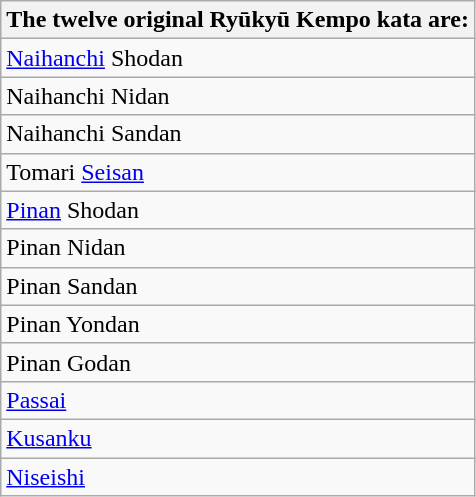<table class="wikitable">
<tr>
<th>The twelve original Ryūkyū Kempo kata are:</th>
</tr>
<tr>
<td><a href='#'>Naihanchi</a> Shodan</td>
</tr>
<tr>
<td>Naihanchi Nidan</td>
</tr>
<tr>
<td>Naihanchi Sandan</td>
</tr>
<tr>
<td>Tomari <a href='#'>Seisan</a></td>
</tr>
<tr>
<td><a href='#'>Pinan</a> Shodan</td>
</tr>
<tr>
<td>Pinan Nidan</td>
</tr>
<tr>
<td>Pinan Sandan</td>
</tr>
<tr>
<td>Pinan Yondan</td>
</tr>
<tr>
<td>Pinan Godan</td>
</tr>
<tr>
<td><a href='#'>Passai</a></td>
</tr>
<tr>
<td><a href='#'>Kusanku</a></td>
</tr>
<tr>
<td><a href='#'>Niseishi</a></td>
</tr>
</table>
